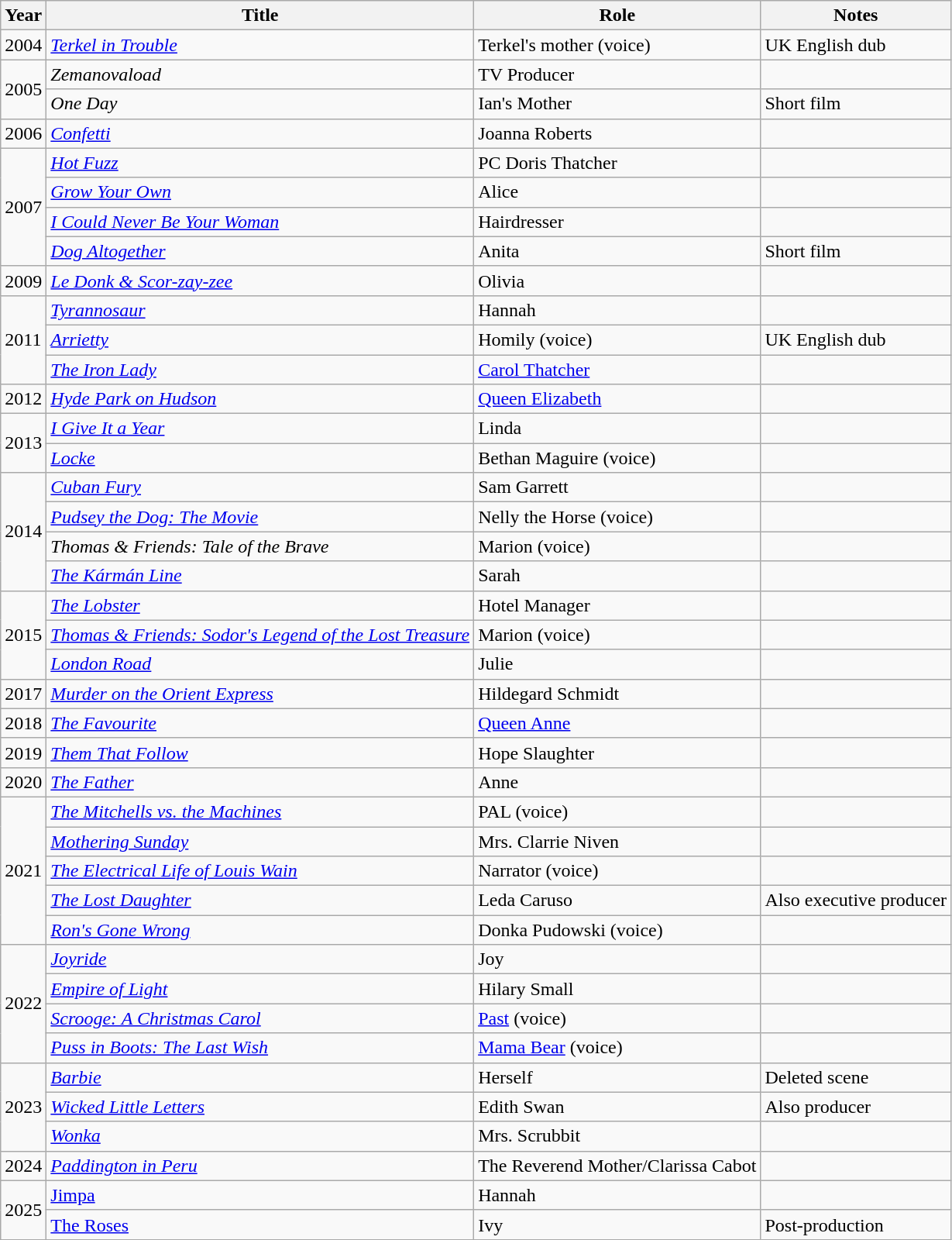<table class="wikitable sortable">
<tr>
<th scope="col">Year</th>
<th scope="col">Title</th>
<th scope="col">Role</th>
<th scope="col" class="unsortable">Notes</th>
</tr>
<tr>
<td>2004</td>
<td><em><a href='#'>Terkel in Trouble</a></em></td>
<td>Terkel's mother (voice)</td>
<td>UK English dub</td>
</tr>
<tr>
<td rowspan="2">2005</td>
<td><em>Zemanovaload</em></td>
<td>TV Producer</td>
<td></td>
</tr>
<tr>
<td><em>One Day</em></td>
<td>Ian's Mother</td>
<td>Short film</td>
</tr>
<tr>
<td>2006</td>
<td><em><a href='#'>Confetti</a></em></td>
<td>Joanna Roberts</td>
<td></td>
</tr>
<tr>
<td rowspan="4">2007</td>
<td><em><a href='#'>Hot Fuzz</a></em></td>
<td>PC Doris Thatcher</td>
<td></td>
</tr>
<tr>
<td><em><a href='#'>Grow Your Own</a></em></td>
<td>Alice</td>
<td></td>
</tr>
<tr>
<td><em><a href='#'>I Could Never Be Your Woman</a></em></td>
<td>Hairdresser</td>
<td></td>
</tr>
<tr>
<td><em><a href='#'>Dog Altogether</a></em></td>
<td>Anita</td>
<td>Short film</td>
</tr>
<tr>
<td>2009</td>
<td><em><a href='#'>Le Donk & Scor-zay-zee</a></em></td>
<td>Olivia</td>
<td></td>
</tr>
<tr>
<td rowspan="3">2011</td>
<td><em><a href='#'>Tyrannosaur</a></em></td>
<td>Hannah</td>
<td></td>
</tr>
<tr>
<td><em><a href='#'>Arrietty</a></em></td>
<td>Homily (voice)</td>
<td>UK English dub</td>
</tr>
<tr>
<td><em><a href='#'>The Iron Lady</a></em></td>
<td><a href='#'>Carol Thatcher</a></td>
<td></td>
</tr>
<tr>
<td>2012</td>
<td><em><a href='#'>Hyde Park on Hudson</a></em></td>
<td><a href='#'>Queen Elizabeth</a></td>
<td></td>
</tr>
<tr>
<td rowspan="2">2013</td>
<td><em><a href='#'>I Give It a Year</a></em></td>
<td>Linda</td>
<td></td>
</tr>
<tr>
<td><em><a href='#'>Locke</a></em></td>
<td>Bethan Maguire (voice)</td>
<td></td>
</tr>
<tr>
<td rowspan="4">2014</td>
<td><em><a href='#'>Cuban Fury</a></em></td>
<td>Sam Garrett</td>
<td></td>
</tr>
<tr>
<td><em><a href='#'>Pudsey the Dog: The Movie</a></em></td>
<td>Nelly the Horse (voice)</td>
<td></td>
</tr>
<tr>
<td><em>Thomas & Friends: Tale of the Brave</em></td>
<td>Marion (voice)</td>
<td></td>
</tr>
<tr>
<td><em><a href='#'>The Kármán Line</a></em></td>
<td>Sarah</td>
<td></td>
</tr>
<tr>
<td rowspan="3">2015</td>
<td><em><a href='#'>The Lobster</a></em></td>
<td>Hotel Manager</td>
<td></td>
</tr>
<tr>
<td><em><a href='#'>Thomas & Friends: Sodor's Legend of the Lost Treasure</a></em></td>
<td>Marion (voice)</td>
<td></td>
</tr>
<tr>
<td><em><a href='#'>London Road</a></em></td>
<td>Julie</td>
<td></td>
</tr>
<tr>
<td>2017</td>
<td><em><a href='#'>Murder on the Orient Express</a></em></td>
<td>Hildegard Schmidt</td>
<td></td>
</tr>
<tr>
<td>2018</td>
<td><em><a href='#'>The Favourite</a></em></td>
<td><a href='#'>Queen Anne</a></td>
<td></td>
</tr>
<tr>
<td>2019</td>
<td><em><a href='#'>Them That Follow</a></em></td>
<td>Hope Slaughter</td>
<td></td>
</tr>
<tr>
<td>2020</td>
<td><em><a href='#'>The Father</a></em></td>
<td>Anne</td>
<td></td>
</tr>
<tr>
<td rowspan="5">2021</td>
<td><em><a href='#'>The Mitchells vs. the Machines</a></em></td>
<td>PAL (voice)</td>
<td></td>
</tr>
<tr>
<td><em><a href='#'>Mothering Sunday</a></em></td>
<td>Mrs. Clarrie Niven</td>
<td></td>
</tr>
<tr>
<td><em><a href='#'>The Electrical Life of Louis Wain</a></em></td>
<td>Narrator (voice)</td>
<td></td>
</tr>
<tr>
<td><em><a href='#'>The Lost Daughter</a></em></td>
<td>Leda Caruso</td>
<td>Also executive producer</td>
</tr>
<tr>
<td><em><a href='#'>Ron's Gone Wrong</a></em></td>
<td>Donka Pudowski (voice)</td>
<td></td>
</tr>
<tr>
<td rowspan="4">2022</td>
<td><em><a href='#'>Joyride</a></em></td>
<td>Joy</td>
<td></td>
</tr>
<tr>
<td><em><a href='#'>Empire of Light</a></em></td>
<td>Hilary Small</td>
<td></td>
</tr>
<tr>
<td><em><a href='#'>Scrooge: A Christmas Carol</a></em></td>
<td><a href='#'>Past</a> (voice)</td>
<td></td>
</tr>
<tr>
<td><em><a href='#'>Puss in Boots: The Last Wish</a></em></td>
<td><a href='#'>Mama Bear</a> (voice)</td>
<td></td>
</tr>
<tr>
<td rowspan="3">2023</td>
<td><em><a href='#'>Barbie</a></em></td>
<td>Herself</td>
<td>Deleted scene</td>
</tr>
<tr>
<td><em><a href='#'>Wicked Little Letters</a></em></td>
<td>Edith Swan</td>
<td>Also producer</td>
</tr>
<tr>
<td><em><a href='#'>Wonka</a></em></td>
<td>Mrs. Scrubbit</td>
<td></td>
</tr>
<tr>
<td>2024</td>
<td><em><a href='#'>Paddington in Peru</a></td>
<td>The Reverend Mother/Clarissa Cabot</td>
<td></td>
</tr>
<tr>
<td rowspan="2">2025</td>
<td></em><a href='#'>Jimpa</a><em></td>
<td>Hannah</td>
<td></td>
</tr>
<tr>
<td></em><a href='#'>The Roses</a><em></td>
<td>Ivy</td>
<td>Post-production</td>
</tr>
</table>
